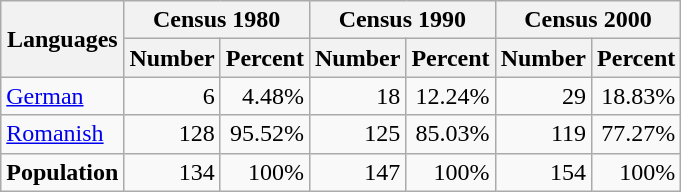<table class="wikitable">
<tr ---->
<th rowspan="2">Languages</th>
<th colspan="2">Census 1980</th>
<th colspan="2">Census 1990</th>
<th colspan="2">Census 2000</th>
</tr>
<tr ---->
<th>Number</th>
<th>Percent</th>
<th>Number</th>
<th>Percent</th>
<th>Number</th>
<th>Percent</th>
</tr>
<tr ---->
<td><a href='#'>German</a></td>
<td align=right>6</td>
<td align=right>4.48%</td>
<td align=right>18</td>
<td align=right>12.24%</td>
<td align=right>29</td>
<td align=right>18.83%</td>
</tr>
<tr ---->
<td><a href='#'>Romanish</a></td>
<td align=right>128</td>
<td align=right>95.52%</td>
<td align=right>125</td>
<td align=right>85.03%</td>
<td align=right>119</td>
<td align=right>77.27%</td>
</tr>
<tr ---->
<td><strong>Population</strong></td>
<td align=right>134</td>
<td align=right>100%</td>
<td align=right>147</td>
<td align=right>100%</td>
<td align=right>154</td>
<td align=right>100%</td>
</tr>
</table>
